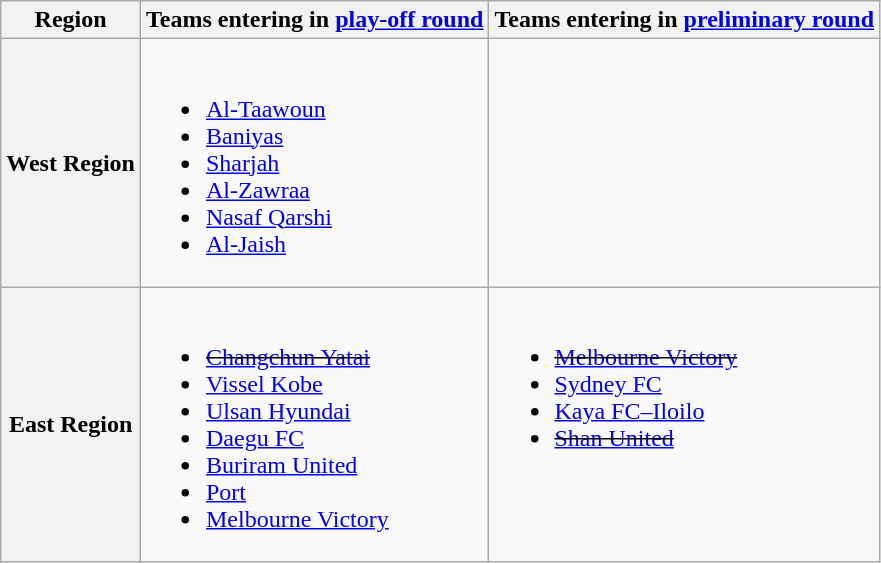<table class="wikitable">
<tr>
<th>Region</th>
<th>Teams entering in <a href='#'>play-off round</a></th>
<th>Teams entering in <a href='#'>preliminary round</a></th>
</tr>
<tr>
<th>West Region</th>
<td valign="top"><br><ul><li> <a href='#'>Al-Taawoun</a></li><li> <a href='#'>Baniyas</a></li><li> <a href='#'>Sharjah</a></li><li> <a href='#'>Al-Zawraa</a></li><li> <a href='#'>Nasaf Qarshi</a></li><li> <a href='#'>Al-Jaish</a></li></ul></td>
<td valign="top"></td>
</tr>
<tr>
<th>East Region</th>
<td valign="top"><br><ul><li> <s><a href='#'>Changchun Yatai</a></s></li><li> <a href='#'>Vissel Kobe</a></li><li> <a href='#'>Ulsan Hyundai</a></li><li> <a href='#'>Daegu FC</a></li><li> <a href='#'>Buriram United</a></li><li> <a href='#'>Port</a></li><li> <a href='#'>Melbourne Victory</a></li></ul></td>
<td valign="top"><br><ul><li><s> <a href='#'>Melbourne Victory</a></s></li><li> <a href='#'>Sydney FC</a></li><li> <a href='#'>Kaya FC–Iloilo</a></li><li><s> <a href='#'>Shan United</a></s></li></ul></td>
</tr>
</table>
